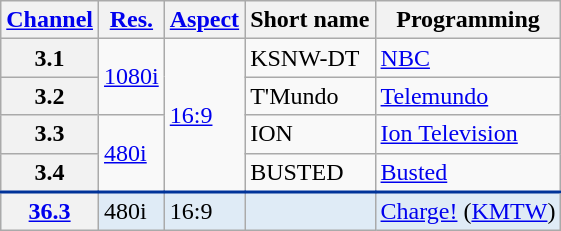<table class="wikitable">
<tr>
<th scope = "col"><a href='#'>Channel</a></th>
<th scope = "col"><a href='#'>Res.</a></th>
<th scope = "col"><a href='#'>Aspect</a></th>
<th scope = "col">Short name</th>
<th scope = "col">Programming</th>
</tr>
<tr>
<th scope = "row">3.1</th>
<td rowspan=2><a href='#'>1080i</a></td>
<td rowspan=4><a href='#'>16:9</a></td>
<td>KSNW-DT</td>
<td><a href='#'>NBC</a></td>
</tr>
<tr>
<th scope = "row">3.2</th>
<td>T'Mundo</td>
<td><a href='#'>Telemundo</a></td>
</tr>
<tr>
<th scope = "row">3.3</th>
<td rowspan=2><a href='#'>480i</a></td>
<td>ION</td>
<td><a href='#'>Ion Television</a></td>
</tr>
<tr>
<th scope = "row">3.4</th>
<td>BUSTED</td>
<td><a href='#'>Busted</a></td>
</tr>
<tr style="background-color:#DFEBF6; border-top: 2px solid #003399;">
<th scope="row"><a href='#'>36.3</a></th>
<td>480i</td>
<td>16:9</td>
<td></td>
<td><a href='#'>Charge!</a> (<a href='#'>KMTW</a>)</td>
</tr>
</table>
